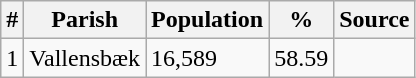<table class="wikitable">
<tr>
<th rowspan="1">#</th>
<th rowspan="1">Parish</th>
<th rowspan="1">Population</th>
<th rowspan="1">%</th>
<th rowspan="1">Source</th>
</tr>
<tr>
<td>1</td>
<td>Vallensbæk</td>
<td>16,589</td>
<td>58.59</td>
<td></td>
</tr>
</table>
